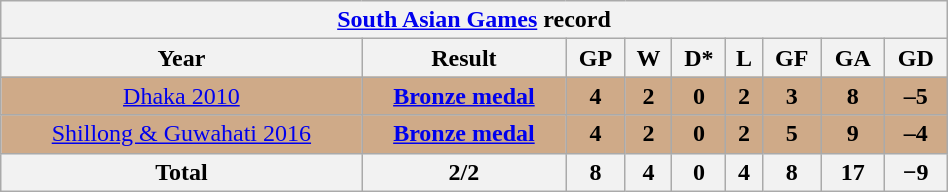<table class="wikitable" style="text-align: center; width:50%;">
<tr>
<th colspan="9"><a href='#'>South Asian Games</a> record</th>
</tr>
<tr>
<th>Year</th>
<th>Result</th>
<th>GP</th>
<th>W</th>
<th>D*</th>
<th>L</th>
<th>GF</th>
<th>GA</th>
<th>GD</th>
</tr>
<tr style="background:#cfaa88;">
<td> <a href='#'>Dhaka 2010</a></td>
<td><strong><a href='#'>Bronze medal</a></strong></td>
<td><strong>4</strong></td>
<td><strong>2</strong></td>
<td><strong>0</strong></td>
<td><strong>2</strong></td>
<td><strong>3</strong></td>
<td><strong>8</strong></td>
<td><strong>–5</strong></td>
</tr>
<tr style="background:#cfaa88;">
<td> <a href='#'>Shillong & Guwahati 2016</a></td>
<td><strong><a href='#'>Bronze medal</a></strong></td>
<td><strong>4</strong></td>
<td><strong>2</strong></td>
<td><strong>0</strong></td>
<td><strong>2</strong></td>
<td><strong>5</strong></td>
<td><strong>9</strong></td>
<td><strong>–4</strong></td>
</tr>
<tr>
<th>Total</th>
<th>2/2</th>
<th>8</th>
<th>4</th>
<th>0</th>
<th>4</th>
<th>8</th>
<th>17</th>
<th>−9</th>
</tr>
</table>
